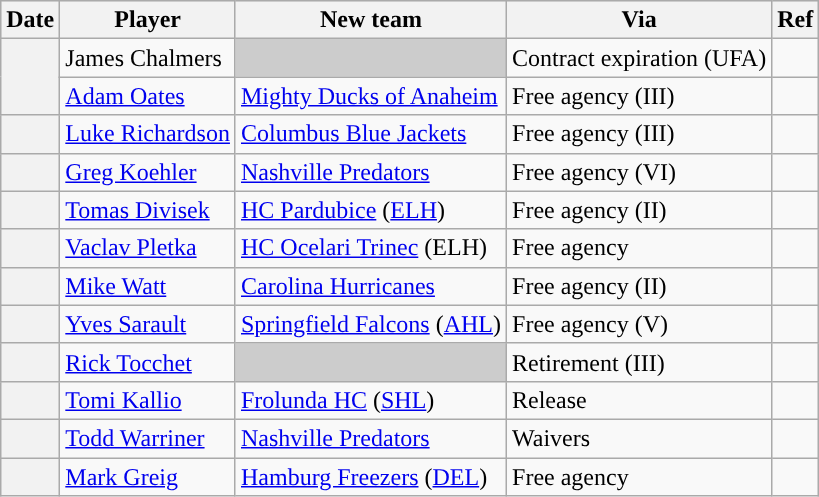<table class="wikitable plainrowheaders">
<tr style="background:#ddd; text-align:center;">
<th>Date</th>
<th>Player</th>
<th>New team</th>
<th>Via</th>
<th>Ref</th>
</tr>
<tr>
<th scope="row" rowspan=2></th>
<td>James Chalmers</td>
<td style="background:#ccc"></td>
<td>Contract expiration (UFA)</td>
<td></td>
</tr>
<tr>
<td><a href='#'>Adam Oates</a></td>
<td><a href='#'>Mighty Ducks of Anaheim</a></td>
<td>Free agency (III)</td>
<td></td>
</tr>
<tr>
<th scope="row"></th>
<td><a href='#'>Luke Richardson</a></td>
<td><a href='#'>Columbus Blue Jackets</a></td>
<td>Free agency (III)</td>
<td></td>
</tr>
<tr>
<th scope="row"></th>
<td><a href='#'>Greg Koehler</a></td>
<td><a href='#'>Nashville Predators</a></td>
<td>Free agency (VI)</td>
<td></td>
</tr>
<tr>
<th scope="row"></th>
<td><a href='#'>Tomas Divisek</a></td>
<td><a href='#'>HC Pardubice</a> (<a href='#'>ELH</a>)</td>
<td>Free agency (II)</td>
<td></td>
</tr>
<tr>
<th scope="row"></th>
<td><a href='#'>Vaclav Pletka</a></td>
<td><a href='#'>HC Ocelari Trinec</a> (ELH)</td>
<td>Free agency</td>
<td></td>
</tr>
<tr>
<th scope="row"></th>
<td><a href='#'>Mike Watt</a></td>
<td><a href='#'>Carolina Hurricanes</a></td>
<td>Free agency (II)</td>
<td></td>
</tr>
<tr>
<th scope="row"></th>
<td><a href='#'>Yves Sarault</a></td>
<td><a href='#'>Springfield Falcons</a> (<a href='#'>AHL</a>)</td>
<td>Free agency (V)</td>
<td></td>
</tr>
<tr>
<th scope="row"></th>
<td><a href='#'>Rick Tocchet</a></td>
<td style="background:#ccc"></td>
<td>Retirement (III)</td>
<td></td>
</tr>
<tr>
<th scope="row"></th>
<td><a href='#'>Tomi Kallio</a></td>
<td><a href='#'>Frolunda HC</a> (<a href='#'>SHL</a>)</td>
<td>Release</td>
<td></td>
</tr>
<tr>
<th scope="row"></th>
<td><a href='#'>Todd Warriner</a></td>
<td><a href='#'>Nashville Predators</a></td>
<td>Waivers</td>
<td></td>
</tr>
<tr>
<th scope="row"></th>
<td><a href='#'>Mark Greig</a></td>
<td><a href='#'>Hamburg Freezers</a> (<a href='#'>DEL</a>)</td>
<td>Free agency</td>
<td></td>
</tr>
</table>
